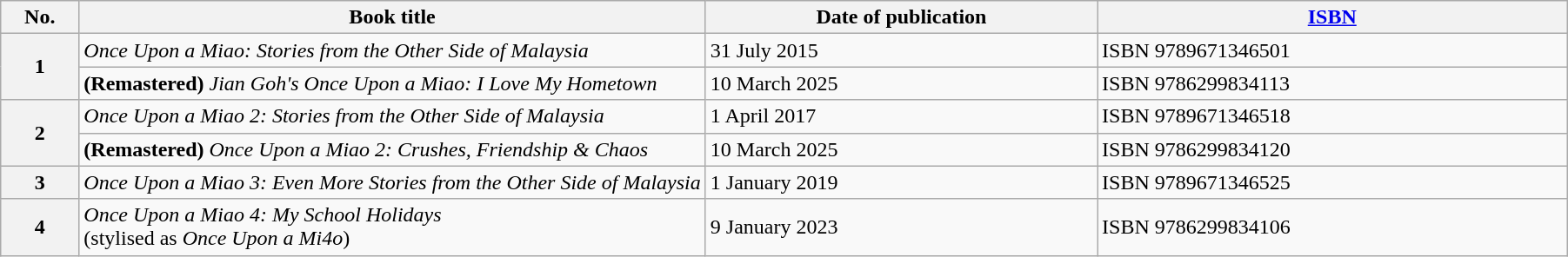<table class=wikitable>
<tr>
<th style="width: 5%; ">No.</th>
<th style="width: 40%; ">Book title</th>
<th style="width: 25%; ">Date of publication</th>
<th style="width: 35%; "><a href='#'>ISBN</a></th>
</tr>
<tr>
<th rowspan="2">1</th>
<td><em>Once Upon a Miao: Stories from the Other Side of Malaysia</em></td>
<td>31 July 2015</td>
<td>ISBN 9789671346501</td>
</tr>
<tr>
<td><strong>(Remastered)</strong> <em>Jian Goh's Once Upon a Miao: I Love My Hometown</em></td>
<td>10 March 2025</td>
<td>ISBN 9786299834113</td>
</tr>
<tr>
<th rowspan="2">2</th>
<td><em>Once Upon a Miao 2: Stories from the Other Side of Malaysia</em></td>
<td>1 April 2017</td>
<td>ISBN 9789671346518</td>
</tr>
<tr>
<td><strong>(Remastered)</strong> <em>Once Upon a Miao 2: Crushes, Friendship & Chaos</em></td>
<td>10 March 2025</td>
<td>ISBN 9786299834120</td>
</tr>
<tr>
<th>3</th>
<td><em>Once Upon a Miao 3: Even More Stories from the Other Side of Malaysia</em></td>
<td>1 January 2019</td>
<td>ISBN 9789671346525</td>
</tr>
<tr>
<th>4</th>
<td><em>Once Upon a Miao 4: My School Holidays</em><br>(stylised as <em>Once Upon a Mi4o</em>)</td>
<td>9 January 2023</td>
<td>ISBN 9786299834106</td>
</tr>
</table>
